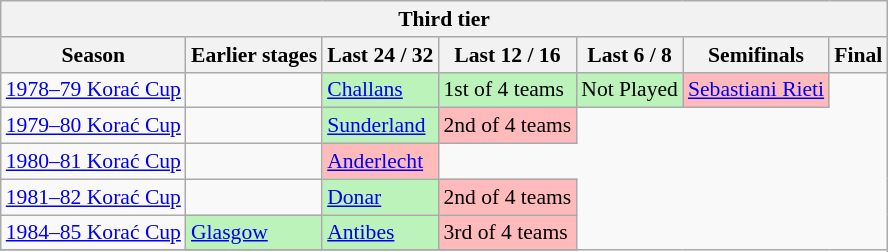<table class="wikitable" style="font-size:90%">
<tr>
<th colspan=7>Third tier</th>
</tr>
<tr>
<th>Season</th>
<th>Earlier stages</th>
<th>Last 24 / 32</th>
<th>Last 12 / 16</th>
<th>Last 6 / 8</th>
<th>Semifinals</th>
<th>Final</th>
</tr>
<tr>
<td><a href='#'>1978–79 Korać Cup</a></td>
<td></td>
<td bgcolor=#BBF3BB> <a href='#'>Challans</a></td>
<td bgcolor=#BBF3BB>1st of 4 teams</td>
<td bgcolor=#BBF3BB>Not Played</td>
<td bgcolor=#FFBBBB> <a href='#'>Sebastiani Rieti</a></td>
</tr>
<tr>
<td><a href='#'>1979–80 Korać Cup</a></td>
<td></td>
<td bgcolor=#BBF3BB> <a href='#'>Sunderland</a></td>
<td bgcolor=#FFBBBB>2nd of 4 teams</td>
</tr>
<tr>
<td><a href='#'>1980–81 Korać Cup</a></td>
<td></td>
<td bgcolor=#FFBBBB> <a href='#'>Anderlecht</a></td>
</tr>
<tr>
<td><a href='#'>1981–82 Korać Cup</a></td>
<td></td>
<td bgcolor=#BBF3BB> <a href='#'>Donar</a></td>
<td bgcolor=#FFBBBB>2nd of 4 teams</td>
</tr>
<tr>
<td><a href='#'>1984–85 Korać Cup</a></td>
<td bgcolor=#BBF3BB> <a href='#'>Glasgow</a></td>
<td bgcolor=#BBF3BB> <a href='#'>Antibes</a></td>
<td bgcolor=#FFBBBB>3rd of 4 teams</td>
</tr>
<tr>
</tr>
</table>
